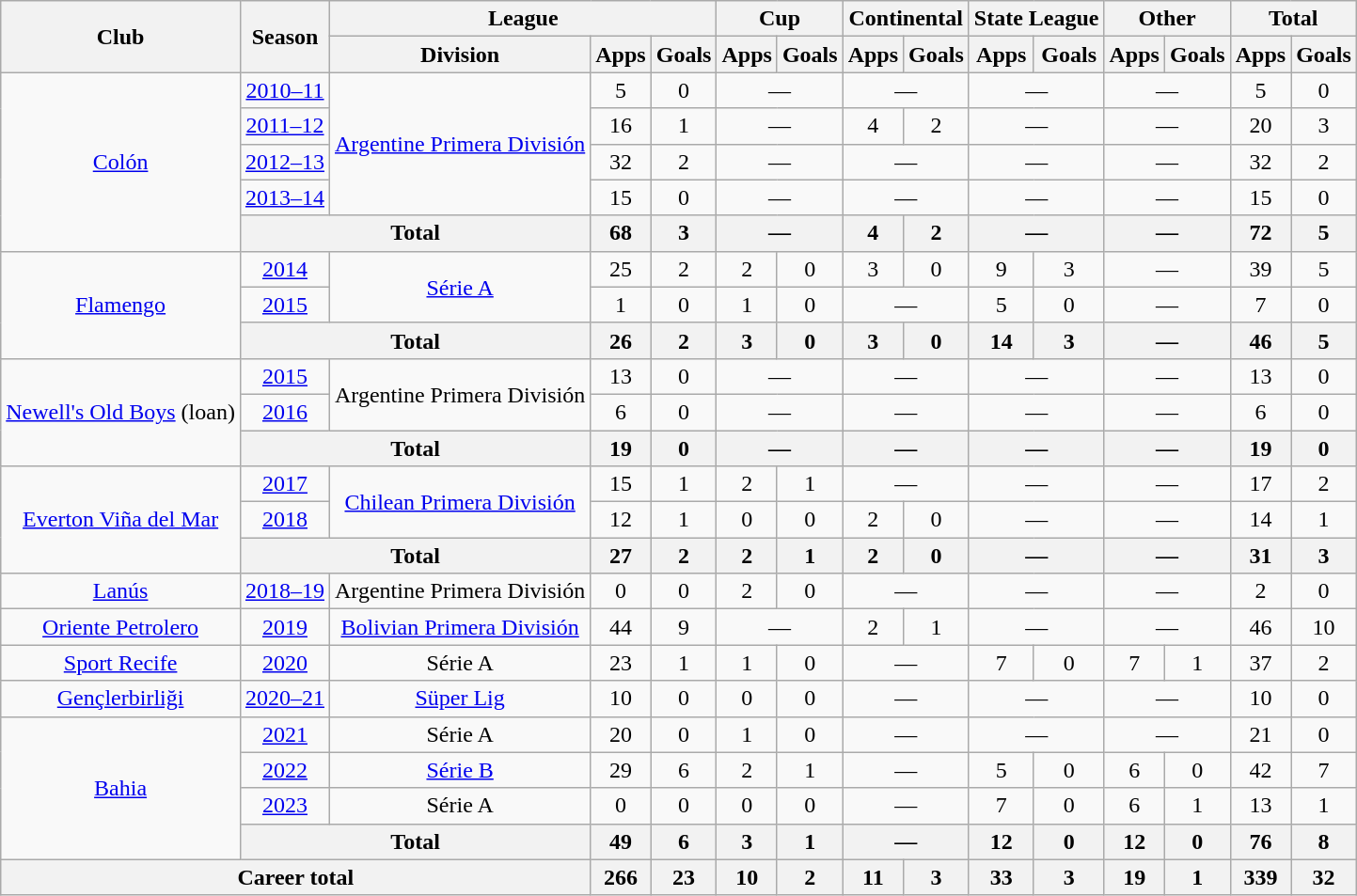<table class="wikitable" style="text-align: center;">
<tr>
<th rowspan="2">Club</th>
<th rowspan="2">Season</th>
<th colspan="3">League</th>
<th colspan="2">Cup</th>
<th colspan="2">Continental</th>
<th colspan="2">State League</th>
<th colspan="2">Other</th>
<th colspan="2">Total</th>
</tr>
<tr>
<th>Division</th>
<th>Apps</th>
<th>Goals</th>
<th>Apps</th>
<th>Goals</th>
<th>Apps</th>
<th>Goals</th>
<th>Apps</th>
<th>Goals</th>
<th>Apps</th>
<th>Goals</th>
<th>Apps</th>
<th>Goals</th>
</tr>
<tr>
<td rowspan="5"><a href='#'>Colón</a></td>
<td><a href='#'>2010–11</a></td>
<td rowspan="4"><a href='#'>Argentine Primera División</a></td>
<td>5</td>
<td>0</td>
<td colspan="2">—</td>
<td colspan="2">—</td>
<td colspan="2">—</td>
<td colspan="2">—</td>
<td>5</td>
<td>0</td>
</tr>
<tr>
<td><a href='#'>2011–12</a></td>
<td>16</td>
<td>1</td>
<td colspan="2">—</td>
<td>4</td>
<td>2</td>
<td colspan="2">—</td>
<td colspan="2">—</td>
<td>20</td>
<td>3</td>
</tr>
<tr>
<td><a href='#'>2012–13</a></td>
<td>32</td>
<td>2</td>
<td colspan="2">—</td>
<td colspan="2">—</td>
<td colspan="2">—</td>
<td colspan="2">—</td>
<td>32</td>
<td>2</td>
</tr>
<tr>
<td><a href='#'>2013–14</a></td>
<td>15</td>
<td>0</td>
<td colspan="2">—</td>
<td colspan="2">—</td>
<td colspan="2">—</td>
<td colspan="2">—</td>
<td>15</td>
<td>0</td>
</tr>
<tr>
<th colspan="2">Total</th>
<th>68</th>
<th>3</th>
<th colspan="2">—</th>
<th>4</th>
<th>2</th>
<th colspan="2">—</th>
<th colspan="2">—</th>
<th>72</th>
<th>5</th>
</tr>
<tr>
<td rowspan="3"><a href='#'>Flamengo</a></td>
<td><a href='#'>2014</a></td>
<td rowspan="2"><a href='#'>Série A</a></td>
<td>25</td>
<td>2</td>
<td>2</td>
<td>0</td>
<td>3</td>
<td>0</td>
<td>9</td>
<td>3</td>
<td colspan="2">—</td>
<td>39</td>
<td>5</td>
</tr>
<tr>
<td><a href='#'>2015</a></td>
<td>1</td>
<td>0</td>
<td>1</td>
<td>0</td>
<td colspan="2">—</td>
<td>5</td>
<td>0</td>
<td colspan="2">—</td>
<td>7</td>
<td>0</td>
</tr>
<tr>
<th colspan="2">Total</th>
<th>26</th>
<th>2</th>
<th>3</th>
<th>0</th>
<th>3</th>
<th>0</th>
<th>14</th>
<th>3</th>
<th colspan="2">—</th>
<th>46</th>
<th>5</th>
</tr>
<tr>
<td rowspan="3"><a href='#'>Newell's Old Boys</a> (loan)</td>
<td><a href='#'>2015</a></td>
<td rowspan="2">Argentine Primera División</td>
<td>13</td>
<td>0</td>
<td colspan="2">—</td>
<td colspan="2">—</td>
<td colspan="2">—</td>
<td colspan="2">—</td>
<td>13</td>
<td>0</td>
</tr>
<tr>
<td><a href='#'>2016</a></td>
<td>6</td>
<td>0</td>
<td colspan="2">—</td>
<td colspan="2">—</td>
<td colspan="2">—</td>
<td colspan="2">—</td>
<td>6</td>
<td>0</td>
</tr>
<tr>
<th colspan="2">Total</th>
<th>19</th>
<th>0</th>
<th colspan="2">—</th>
<th colspan="2">—</th>
<th colspan="2">—</th>
<th colspan="2">—</th>
<th>19</th>
<th>0</th>
</tr>
<tr>
<td rowspan="3"><a href='#'>Everton Viña del Mar</a></td>
<td><a href='#'>2017</a></td>
<td rowspan="2"><a href='#'>Chilean Primera División</a></td>
<td>15</td>
<td>1</td>
<td>2</td>
<td>1</td>
<td colspan="2">—</td>
<td colspan="2">—</td>
<td colspan="2">—</td>
<td>17</td>
<td>2</td>
</tr>
<tr>
<td><a href='#'>2018</a></td>
<td>12</td>
<td>1</td>
<td>0</td>
<td>0</td>
<td>2</td>
<td>0</td>
<td colspan="2">—</td>
<td colspan="2">—</td>
<td>14</td>
<td>1</td>
</tr>
<tr>
<th colspan="2">Total</th>
<th>27</th>
<th>2</th>
<th>2</th>
<th>1</th>
<th>2</th>
<th>0</th>
<th colspan="2">—</th>
<th colspan="2">—</th>
<th>31</th>
<th>3</th>
</tr>
<tr>
<td><a href='#'>Lanús</a></td>
<td><a href='#'>2018–19</a></td>
<td>Argentine Primera División</td>
<td>0</td>
<td>0</td>
<td>2</td>
<td>0</td>
<td colspan="2">—</td>
<td colspan="2">—</td>
<td colspan="2">—</td>
<td>2</td>
<td>0</td>
</tr>
<tr>
<td><a href='#'>Oriente Petrolero</a></td>
<td><a href='#'>2019</a></td>
<td><a href='#'>Bolivian Primera División</a></td>
<td>44</td>
<td>9</td>
<td colspan="2">—</td>
<td>2</td>
<td>1</td>
<td colspan="2">—</td>
<td colspan="2">—</td>
<td>46</td>
<td>10</td>
</tr>
<tr>
<td><a href='#'>Sport Recife</a></td>
<td><a href='#'>2020</a></td>
<td>Série A</td>
<td>23</td>
<td>1</td>
<td>1</td>
<td>0</td>
<td colspan="2">—</td>
<td>7</td>
<td>0</td>
<td>7</td>
<td>1</td>
<td>37</td>
<td>2</td>
</tr>
<tr>
<td><a href='#'>Gençlerbirliği</a></td>
<td><a href='#'>2020–21</a></td>
<td><a href='#'>Süper Lig</a></td>
<td>10</td>
<td>0</td>
<td>0</td>
<td>0</td>
<td colspan="2">—</td>
<td colspan="2">—</td>
<td colspan="2">—</td>
<td>10</td>
<td>0</td>
</tr>
<tr>
<td rowspan="4"><a href='#'>Bahia</a></td>
<td><a href='#'>2021</a></td>
<td>Série A</td>
<td>20</td>
<td>0</td>
<td>1</td>
<td>0</td>
<td colspan="2">—</td>
<td colspan="2">—</td>
<td colspan="2">—</td>
<td>21</td>
<td>0</td>
</tr>
<tr>
<td><a href='#'>2022</a></td>
<td><a href='#'>Série B</a></td>
<td>29</td>
<td>6</td>
<td>2</td>
<td>1</td>
<td colspan="2">—</td>
<td>5</td>
<td>0</td>
<td>6</td>
<td>0</td>
<td>42</td>
<td>7</td>
</tr>
<tr>
<td><a href='#'>2023</a></td>
<td>Série A</td>
<td>0</td>
<td>0</td>
<td>0</td>
<td>0</td>
<td colspan="2">—</td>
<td>7</td>
<td>0</td>
<td>6</td>
<td>1</td>
<td>13</td>
<td>1</td>
</tr>
<tr>
<th colspan="2">Total</th>
<th>49</th>
<th>6</th>
<th>3</th>
<th>1</th>
<th colspan="2">—</th>
<th>12</th>
<th>0</th>
<th>12</th>
<th>0</th>
<th>76</th>
<th>8</th>
</tr>
<tr>
<th colspan="3">Career total</th>
<th>266</th>
<th>23</th>
<th>10</th>
<th>2</th>
<th>11</th>
<th>3</th>
<th>33</th>
<th>3</th>
<th>19</th>
<th>1</th>
<th>339</th>
<th>32</th>
</tr>
</table>
